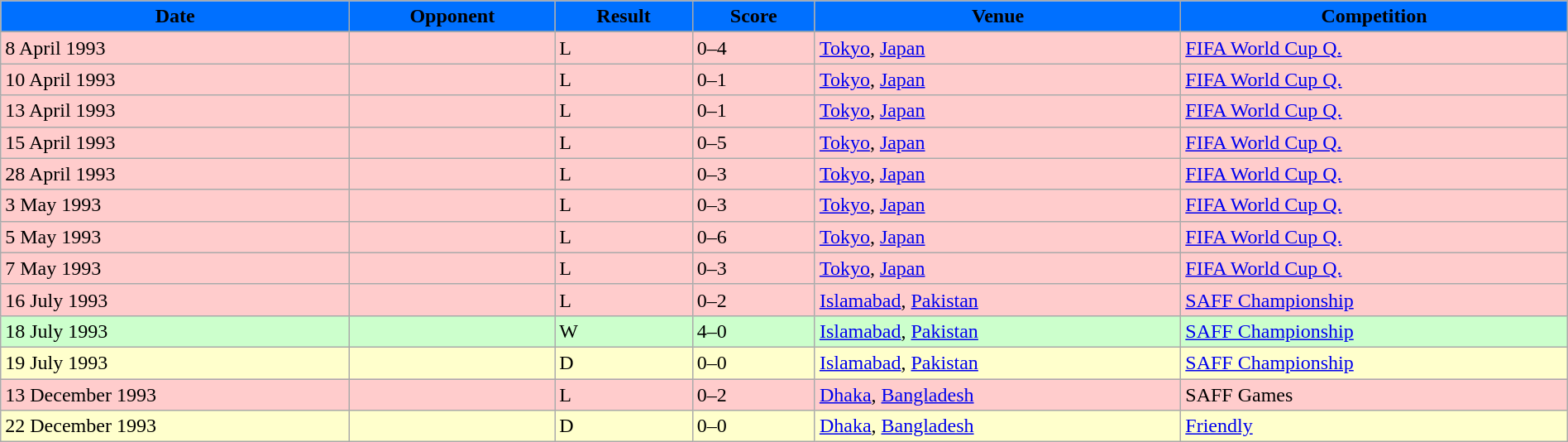<table width=100% class="wikitable">
<tr>
<th style="background:#0070FF;"><span>Date</span></th>
<th style="background:#0070FF;"><span>Opponent</span></th>
<th style="background:#0070FF;"><span>Result</span></th>
<th style="background:#0070FF;"><span>Score</span></th>
<th style="background:#0070FF;"><span>Venue</span></th>
<th style="background:#0070FF;"><span>Competition</span></th>
</tr>
<tr>
</tr>
<tr style="background:#FCC;">
<td>8 April 1993</td>
<td></td>
<td>L</td>
<td>0–4</td>
<td> <a href='#'>Tokyo</a>, <a href='#'>Japan</a></td>
<td><a href='#'>FIFA World Cup Q.</a></td>
</tr>
<tr style="background:#FCC;">
<td>10 April 1993</td>
<td></td>
<td>L</td>
<td>0–1</td>
<td> <a href='#'>Tokyo</a>, <a href='#'>Japan</a></td>
<td><a href='#'>FIFA World Cup Q.</a></td>
</tr>
<tr style="background:#FCC;">
<td>13 April 1993</td>
<td></td>
<td>L</td>
<td>0–1</td>
<td> <a href='#'>Tokyo</a>, <a href='#'>Japan</a></td>
<td><a href='#'>FIFA World Cup Q.</a></td>
</tr>
<tr style="background:#FCC;">
<td>15 April 1993</td>
<td></td>
<td>L</td>
<td>0–5</td>
<td> <a href='#'>Tokyo</a>, <a href='#'>Japan</a></td>
<td><a href='#'>FIFA World Cup Q.</a></td>
</tr>
<tr style="background:#FCC;">
<td>28 April 1993</td>
<td></td>
<td>L</td>
<td>0–3</td>
<td> <a href='#'>Tokyo</a>, <a href='#'>Japan</a></td>
<td><a href='#'>FIFA World Cup Q.</a></td>
</tr>
<tr style="background:#FCC;">
<td>3 May 1993</td>
<td></td>
<td>L</td>
<td>0–3</td>
<td> <a href='#'>Tokyo</a>, <a href='#'>Japan</a></td>
<td><a href='#'>FIFA World Cup Q.</a></td>
</tr>
<tr style="background:#FCC;">
<td>5 May 1993</td>
<td></td>
<td>L</td>
<td>0–6</td>
<td> <a href='#'>Tokyo</a>, <a href='#'>Japan</a></td>
<td><a href='#'>FIFA World Cup Q.</a></td>
</tr>
<tr style="background:#FCC;">
<td>7 May 1993</td>
<td></td>
<td>L</td>
<td>0–3</td>
<td> <a href='#'>Tokyo</a>, <a href='#'>Japan</a></td>
<td><a href='#'>FIFA World Cup Q.</a></td>
</tr>
<tr style="background:#FCC;">
<td>16 July 1993</td>
<td></td>
<td>L</td>
<td>0–2</td>
<td> <a href='#'>Islamabad</a>, <a href='#'>Pakistan</a></td>
<td><a href='#'>SAFF Championship</a></td>
</tr>
<tr style="background:#CCFFCC;">
<td>18 July 1993</td>
<td></td>
<td>W</td>
<td>4–0</td>
<td> <a href='#'>Islamabad</a>, <a href='#'>Pakistan</a></td>
<td><a href='#'>SAFF Championship</a></td>
</tr>
<tr style="background:#FFFFCC;">
<td>19 July 1993</td>
<td></td>
<td>D</td>
<td>0–0</td>
<td> <a href='#'>Islamabad</a>, <a href='#'>Pakistan</a></td>
<td><a href='#'>SAFF Championship</a></td>
</tr>
<tr style="background:#FCC;">
<td>13 December 1993</td>
<td></td>
<td>L</td>
<td>0–2</td>
<td> <a href='#'>Dhaka</a>, <a href='#'>Bangladesh</a></td>
<td>SAFF Games</td>
</tr>
<tr style="background:#FFFFCC;">
<td>22 December 1993</td>
<td></td>
<td>D</td>
<td>0–0</td>
<td> <a href='#'>Dhaka</a>, <a href='#'>Bangladesh</a></td>
<td><a href='#'>Friendly</a></td>
</tr>
</table>
